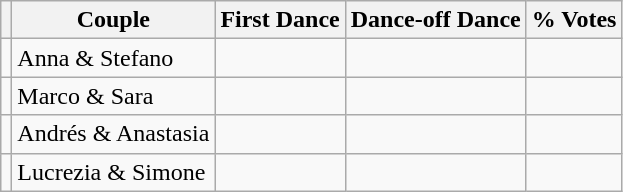<table class="wikitable">
<tr>
<th></th>
<th>Couple</th>
<th>First Dance</th>
<th>Dance-off Dance</th>
<th>% Votes</th>
</tr>
<tr>
<td></td>
<td>Anna & Stefano</td>
<td></td>
<td></td>
<td></td>
</tr>
<tr>
<td></td>
<td>Marco & Sara</td>
<td></td>
<td></td>
<td></td>
</tr>
<tr>
<td></td>
<td>Andrés & Anastasia</td>
<td></td>
<td></td>
<td></td>
</tr>
<tr>
<td></td>
<td>Lucrezia & Simone</td>
<td></td>
<td></td>
<td></td>
</tr>
</table>
